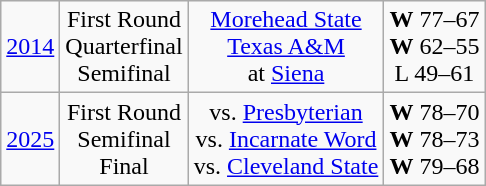<table class="wikitable">
<tr align="center">
<td><a href='#'>2014</a></td>
<td>First Round<br>Quarterfinal<br>Semifinal</td>
<td><a href='#'>Morehead State</a><br> <a href='#'>Texas A&M</a><br>at <a href='#'>Siena</a></td>
<td><strong>W</strong> 77–67<br><strong>W</strong> 62–55<br>L 49–61</td>
</tr>
<tr align="center">
<td><a href='#'>2025</a></td>
<td>First Round<br>Semifinal<br>Final</td>
<td>vs. <a href='#'>Presbyterian</a><br>vs. <a href='#'>Incarnate Word</a><br>vs. <a href='#'>Cleveland State</a></td>
<td><strong>W</strong> 78–70<br><strong>W</strong> 78–73<br><strong>W</strong> 79–68</td>
</tr>
</table>
